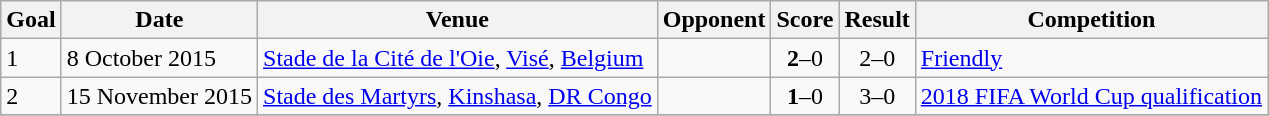<table class="wikitable plainrowheaders sortable">
<tr>
<th>Goal</th>
<th>Date</th>
<th>Venue</th>
<th>Opponent</th>
<th>Score</th>
<th>Result</th>
<th>Competition</th>
</tr>
<tr>
<td>1</td>
<td>8 October 2015</td>
<td><a href='#'>Stade de la Cité de l'Oie</a>, <a href='#'>Visé</a>, <a href='#'>Belgium</a></td>
<td></td>
<td align=center><strong>2</strong>–0</td>
<td align=center>2–0</td>
<td><a href='#'>Friendly</a></td>
</tr>
<tr>
<td>2</td>
<td>15 November 2015</td>
<td><a href='#'>Stade des Martyrs</a>, <a href='#'>Kinshasa</a>, <a href='#'>DR Congo</a></td>
<td></td>
<td align=center><strong>1</strong>–0</td>
<td align=center>3–0</td>
<td><a href='#'>2018 FIFA World Cup qualification</a></td>
</tr>
<tr>
</tr>
</table>
